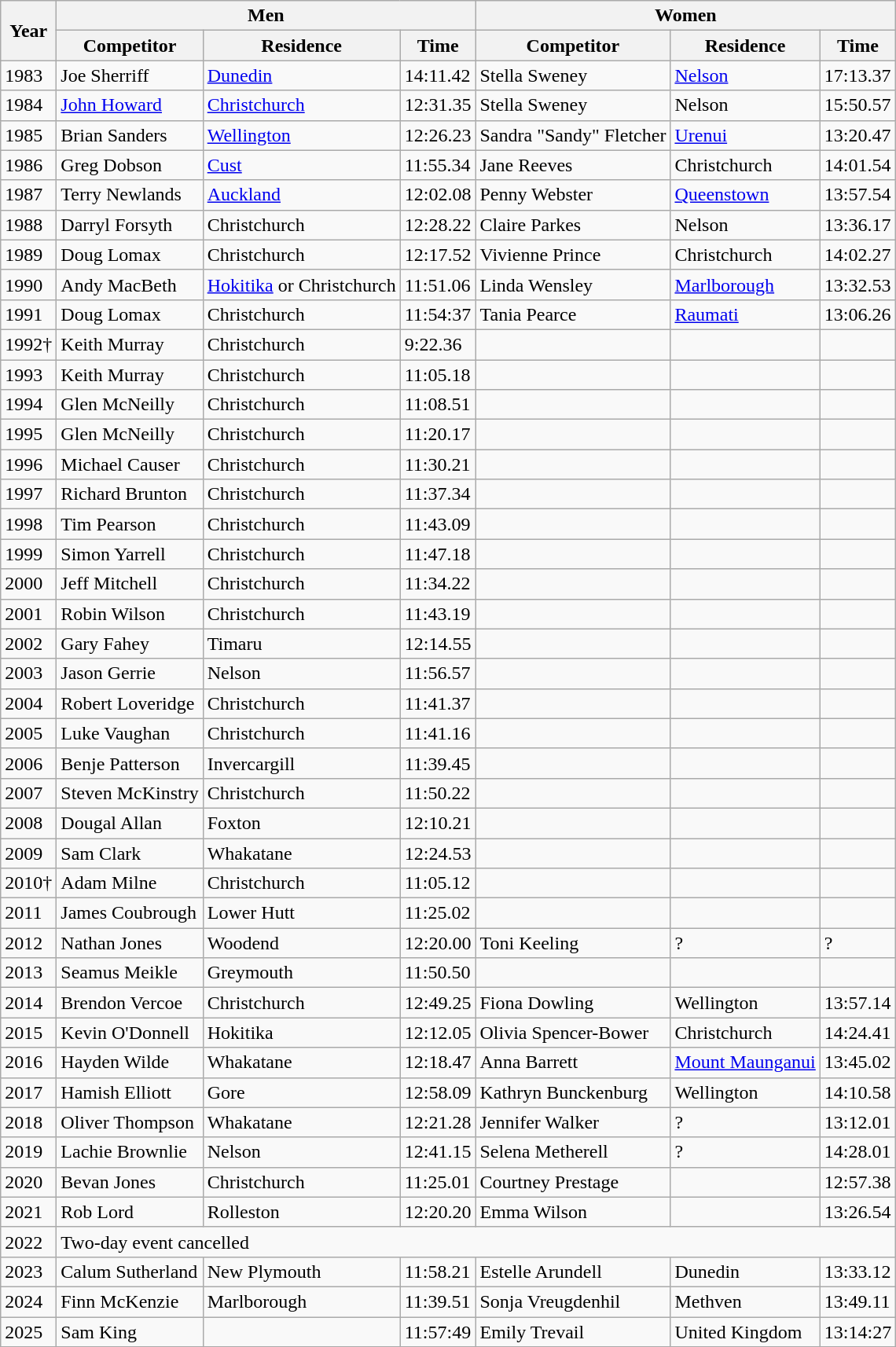<table class="wikitable">
<tr>
<th rowspan=2>Year</th>
<th colspan=3>Men</th>
<th colspan=3>Women</th>
</tr>
<tr>
<th>Competitor</th>
<th>Residence</th>
<th>Time</th>
<th>Competitor</th>
<th>Residence</th>
<th>Time</th>
</tr>
<tr>
<td>1983</td>
<td>Joe Sherriff</td>
<td><a href='#'>Dunedin</a></td>
<td>14:11.42</td>
<td>Stella Sweney</td>
<td><a href='#'>Nelson</a></td>
<td>17:13.37</td>
</tr>
<tr>
<td>1984</td>
<td><a href='#'>John Howard</a></td>
<td><a href='#'>Christchurch</a></td>
<td>12:31.35</td>
<td>Stella Sweney</td>
<td>Nelson</td>
<td>15:50.57</td>
</tr>
<tr>
<td>1985</td>
<td>Brian Sanders</td>
<td><a href='#'>Wellington</a></td>
<td>12:26.23</td>
<td>Sandra "Sandy" Fletcher</td>
<td><a href='#'>Urenui</a></td>
<td>13:20.47</td>
</tr>
<tr>
<td>1986</td>
<td>Greg Dobson</td>
<td><a href='#'>Cust</a></td>
<td>11:55.34</td>
<td>Jane Reeves</td>
<td>Christchurch</td>
<td>14:01.54</td>
</tr>
<tr>
<td>1987</td>
<td>Terry Newlands</td>
<td><a href='#'>Auckland</a></td>
<td>12:02.08</td>
<td>Penny Webster</td>
<td><a href='#'>Queenstown</a></td>
<td>13:57.54</td>
</tr>
<tr>
<td>1988</td>
<td>Darryl Forsyth</td>
<td>Christchurch</td>
<td>12:28.22</td>
<td>Claire Parkes</td>
<td>Nelson</td>
<td>13:36.17</td>
</tr>
<tr>
<td>1989</td>
<td>Doug Lomax</td>
<td>Christchurch</td>
<td>12:17.52</td>
<td>Vivienne Prince</td>
<td>Christchurch</td>
<td>14:02.27</td>
</tr>
<tr>
<td>1990</td>
<td>Andy MacBeth</td>
<td><a href='#'>Hokitika</a> or Christchurch</td>
<td>11:51.06</td>
<td>Linda Wensley</td>
<td><a href='#'>Marlborough</a></td>
<td>13:32.53</td>
</tr>
<tr>
<td>1991</td>
<td>Doug Lomax</td>
<td>Christchurch</td>
<td>11:54:37</td>
<td>Tania Pearce</td>
<td><a href='#'>Raumati</a></td>
<td>13:06.26</td>
</tr>
<tr>
<td>1992†</td>
<td>Keith Murray</td>
<td>Christchurch</td>
<td>9:22.36</td>
<td></td>
<td></td>
<td></td>
</tr>
<tr>
<td>1993</td>
<td>Keith Murray</td>
<td>Christchurch</td>
<td>11:05.18</td>
<td></td>
<td></td>
<td></td>
</tr>
<tr>
<td>1994</td>
<td>Glen McNeilly</td>
<td>Christchurch</td>
<td>11:08.51</td>
<td></td>
<td></td>
<td></td>
</tr>
<tr>
<td>1995</td>
<td>Glen McNeilly</td>
<td>Christchurch</td>
<td>11:20.17</td>
<td></td>
<td></td>
<td></td>
</tr>
<tr>
<td>1996</td>
<td>Michael Causer</td>
<td>Christchurch</td>
<td>11:30.21</td>
<td></td>
<td></td>
<td></td>
</tr>
<tr>
<td>1997</td>
<td>Richard Brunton</td>
<td>Christchurch</td>
<td>11:37.34</td>
<td></td>
<td></td>
<td></td>
</tr>
<tr>
<td>1998</td>
<td>Tim Pearson</td>
<td>Christchurch</td>
<td>11:43.09</td>
<td></td>
<td></td>
<td></td>
</tr>
<tr>
<td>1999</td>
<td>Simon Yarrell</td>
<td>Christchurch</td>
<td>11:47.18</td>
<td></td>
<td></td>
<td></td>
</tr>
<tr>
<td>2000</td>
<td>Jeff Mitchell</td>
<td>Christchurch</td>
<td>11:34.22</td>
<td></td>
<td></td>
<td></td>
</tr>
<tr>
<td>2001</td>
<td>Robin Wilson</td>
<td>Christchurch</td>
<td>11:43.19</td>
<td></td>
<td></td>
<td></td>
</tr>
<tr>
<td>2002</td>
<td>Gary Fahey</td>
<td>Timaru</td>
<td>12:14.55</td>
<td></td>
<td></td>
<td></td>
</tr>
<tr>
<td>2003</td>
<td>Jason Gerrie</td>
<td>Nelson</td>
<td>11:56.57</td>
<td></td>
<td></td>
<td></td>
</tr>
<tr>
<td>2004</td>
<td>Robert Loveridge</td>
<td>Christchurch</td>
<td>11:41.37</td>
<td></td>
<td></td>
<td></td>
</tr>
<tr>
<td>2005</td>
<td>Luke Vaughan</td>
<td>Christchurch</td>
<td>11:41.16</td>
<td></td>
<td></td>
<td></td>
</tr>
<tr>
<td>2006</td>
<td>Benje Patterson</td>
<td>Invercargill</td>
<td>11:39.45</td>
<td></td>
<td></td>
<td></td>
</tr>
<tr>
<td>2007</td>
<td>Steven McKinstry</td>
<td>Christchurch</td>
<td>11:50.22</td>
<td></td>
<td></td>
<td></td>
</tr>
<tr>
<td>2008</td>
<td>Dougal Allan</td>
<td>Foxton</td>
<td>12:10.21</td>
<td></td>
<td></td>
<td></td>
</tr>
<tr>
<td>2009</td>
<td>Sam Clark</td>
<td>Whakatane</td>
<td>12:24.53</td>
<td></td>
<td></td>
<td></td>
</tr>
<tr>
<td>2010†</td>
<td>Adam Milne</td>
<td>Christchurch</td>
<td>11:05.12</td>
<td></td>
<td></td>
<td></td>
</tr>
<tr>
<td>2011</td>
<td>James Coubrough</td>
<td>Lower Hutt</td>
<td>11:25.02</td>
<td></td>
<td></td>
<td></td>
</tr>
<tr>
<td>2012</td>
<td>Nathan Jones</td>
<td>Woodend</td>
<td>12:20.00</td>
<td>Toni Keeling</td>
<td>?</td>
<td>?</td>
</tr>
<tr>
<td>2013</td>
<td>Seamus Meikle</td>
<td>Greymouth</td>
<td>11:50.50</td>
<td></td>
<td></td>
<td></td>
</tr>
<tr>
<td>2014</td>
<td>Brendon Vercoe</td>
<td>Christchurch</td>
<td>12:49.25</td>
<td>Fiona Dowling</td>
<td>Wellington</td>
<td>13:57.14</td>
</tr>
<tr>
<td>2015</td>
<td>Kevin O'Donnell</td>
<td>Hokitika</td>
<td>12:12.05</td>
<td>Olivia Spencer-Bower</td>
<td>Christchurch</td>
<td>14:24.41</td>
</tr>
<tr>
<td>2016</td>
<td>Hayden Wilde</td>
<td>Whakatane</td>
<td>12:18.47</td>
<td>Anna Barrett</td>
<td><a href='#'>Mount Maunganui</a></td>
<td>13:45.02</td>
</tr>
<tr>
<td>2017</td>
<td>Hamish Elliott</td>
<td>Gore</td>
<td>12:58.09</td>
<td>Kathryn Bunckenburg</td>
<td>Wellington</td>
<td>14:10.58</td>
</tr>
<tr>
<td>2018</td>
<td>Oliver Thompson</td>
<td>Whakatane</td>
<td>12:21.28</td>
<td>Jennifer Walker</td>
<td>?</td>
<td>13:12.01</td>
</tr>
<tr>
<td>2019</td>
<td>Lachie Brownlie</td>
<td>Nelson</td>
<td>12:41.15</td>
<td>Selena Metherell</td>
<td>?</td>
<td>14:28.01</td>
</tr>
<tr>
<td>2020</td>
<td>Bevan Jones</td>
<td>Christchurch</td>
<td>11:25.01</td>
<td>Courtney Prestage</td>
<td></td>
<td>12:57.38</td>
</tr>
<tr>
<td>2021</td>
<td>Rob Lord</td>
<td>Rolleston</td>
<td>12:20.20</td>
<td>Emma Wilson</td>
<td></td>
<td>13:26.54</td>
</tr>
<tr>
<td>2022</td>
<td colspan="6">Two-day event cancelled</td>
</tr>
<tr>
<td>2023</td>
<td>Calum Sutherland</td>
<td>New Plymouth</td>
<td>11:58.21</td>
<td>Estelle Arundell</td>
<td>Dunedin</td>
<td>13:33.12</td>
</tr>
<tr>
<td>2024</td>
<td>Finn McKenzie</td>
<td>Marlborough</td>
<td>11:39.51</td>
<td>Sonja Vreugdenhil</td>
<td>Methven</td>
<td>13:49.11</td>
</tr>
<tr>
<td>2025</td>
<td>Sam King</td>
<td></td>
<td>11:57:49</td>
<td>Emily Trevail</td>
<td>United Kingdom</td>
<td>13:14:27</td>
</tr>
<tr>
</tr>
</table>
